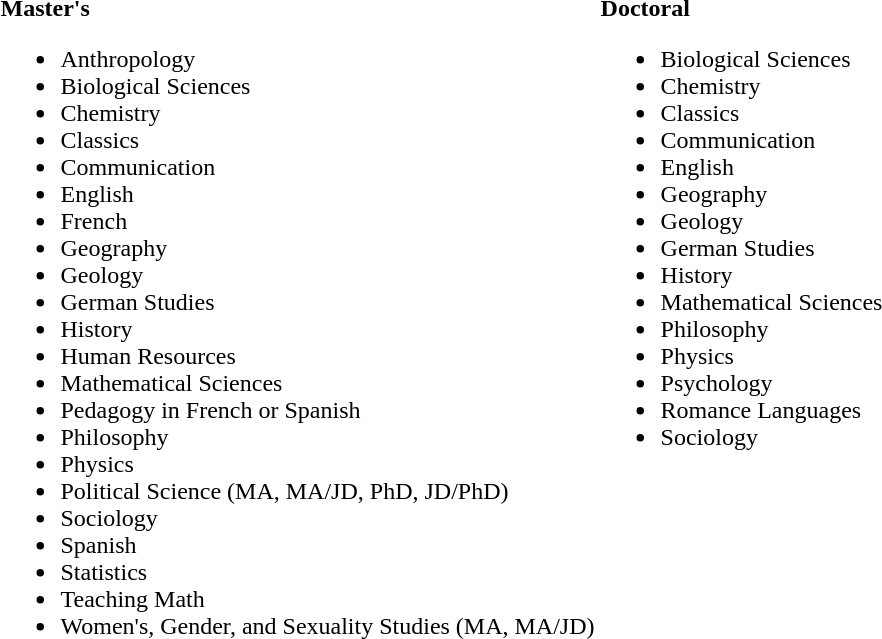<table>
<tr>
<td valign="top"><br><strong>Master's</strong><ul><li>Anthropology</li><li>Biological Sciences</li><li>Chemistry</li><li>Classics</li><li>Communication</li><li>English</li><li>French</li><li>Geography</li><li>Geology</li><li>German Studies</li><li>History</li><li>Human Resources</li><li>Mathematical Sciences</li><li>Pedagogy in French or Spanish</li><li>Philosophy</li><li>Physics</li><li>Political Science (MA, MA/JD, PhD, JD/PhD)</li><li>Sociology</li><li>Spanish</li><li>Statistics</li><li>Teaching Math</li><li>Women's, Gender, and Sexuality Studies (MA, MA/JD)</li></ul></td>
<td valign="top"><br><strong>Doctoral</strong><ul><li>Biological Sciences</li><li>Chemistry</li><li>Classics</li><li>Communication</li><li>English</li><li>Geography</li><li>Geology</li><li>German Studies</li><li>History</li><li>Mathematical Sciences</li><li>Philosophy</li><li>Physics</li><li>Psychology</li><li>Romance Languages</li><li>Sociology</li></ul></td>
</tr>
</table>
